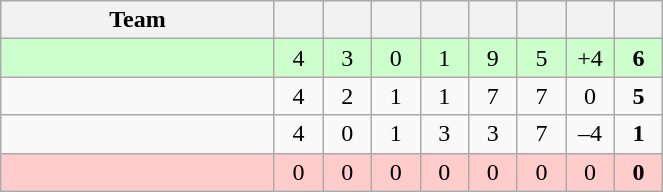<table class="wikitable" style="text-align:center">
<tr>
<th width=175>Team</th>
<th width=25></th>
<th width=25></th>
<th width=25></th>
<th width=25></th>
<th width=25></th>
<th width=25></th>
<th width=25></th>
<th width=25></th>
</tr>
<tr bgcolor=#ccffcc>
<td align=left></td>
<td>4</td>
<td>3</td>
<td>0</td>
<td>1</td>
<td>9</td>
<td>5</td>
<td>+4</td>
<td><strong>6</strong></td>
</tr>
<tr>
<td align=left></td>
<td>4</td>
<td>2</td>
<td>1</td>
<td>1</td>
<td>7</td>
<td>7</td>
<td>0</td>
<td><strong>5</strong></td>
</tr>
<tr>
<td align=left></td>
<td>4</td>
<td>0</td>
<td>1</td>
<td>3</td>
<td>3</td>
<td>7</td>
<td>–4</td>
<td><strong>1</strong></td>
</tr>
<tr bgcolor=#ffcccc>
<td align=left> <em></em></td>
<td>0</td>
<td>0</td>
<td>0</td>
<td>0</td>
<td>0</td>
<td>0</td>
<td>0</td>
<td><strong>0</strong></td>
</tr>
</table>
